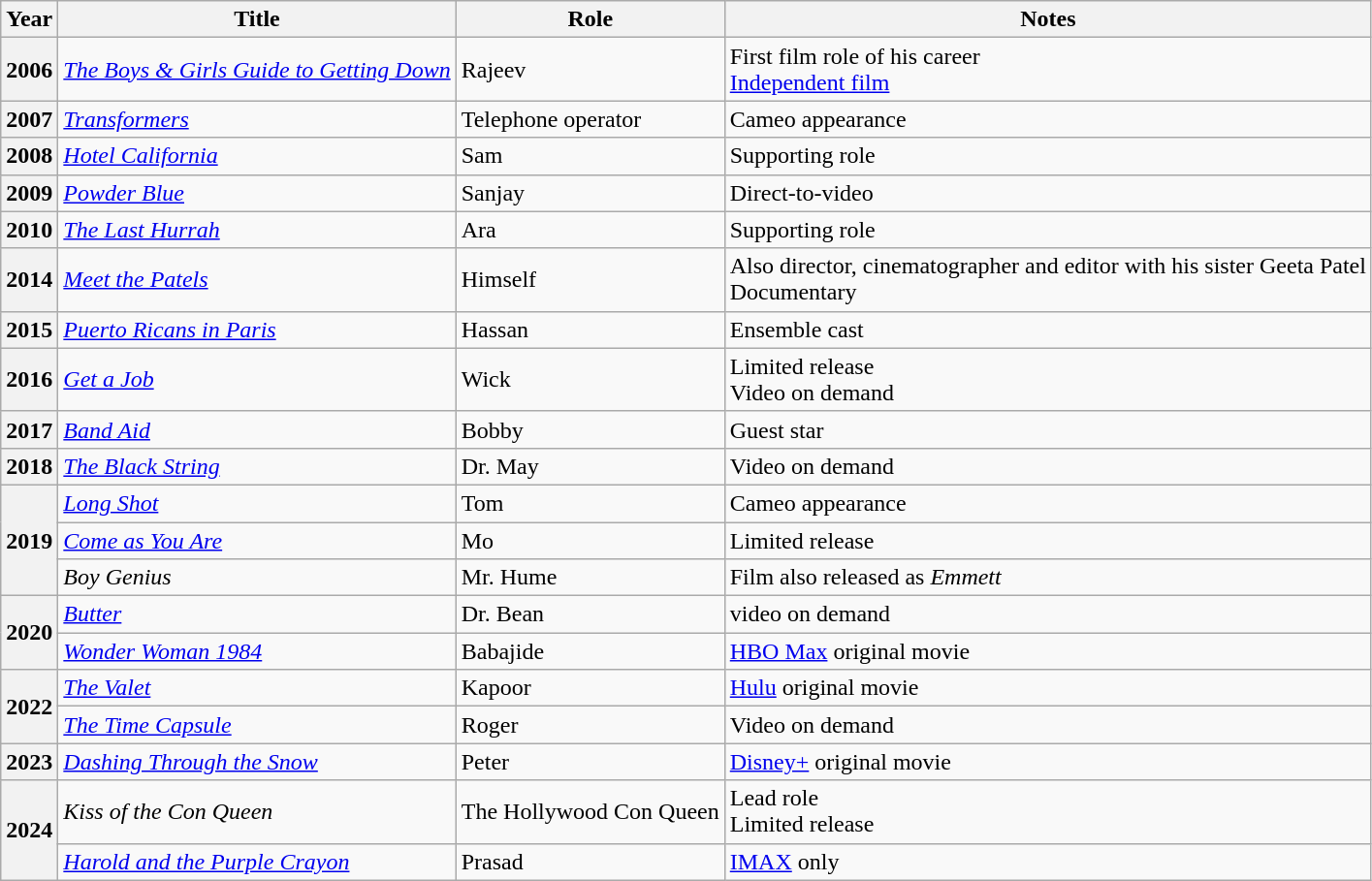<table class="wikitable sortable plainrowheaders">
<tr>
<th scope="col">Year</th>
<th scope="col">Title</th>
<th scope="col">Role</th>
<th scope="col" class="unsortable">Notes</th>
</tr>
<tr>
<th scope="row">2006</th>
<td><em><a href='#'>The Boys & Girls Guide to Getting Down</a></em></td>
<td>Rajeev</td>
<td>First film role of his career<br><a href='#'>Independent film</a></td>
</tr>
<tr>
<th scope="row">2007</th>
<td><em><a href='#'>Transformers</a></em></td>
<td>Telephone operator</td>
<td>Cameo appearance</td>
</tr>
<tr>
<th scope="row">2008</th>
<td><em><a href='#'>Hotel California</a></em></td>
<td>Sam</td>
<td>Supporting role</td>
</tr>
<tr>
<th scope="row">2009</th>
<td><em><a href='#'>Powder Blue</a></em></td>
<td>Sanjay</td>
<td>Direct-to-video</td>
</tr>
<tr>
<th scope="row">2010</th>
<td><em><a href='#'>The Last Hurrah</a></em></td>
<td>Ara</td>
<td>Supporting role</td>
</tr>
<tr>
<th scope="row">2014</th>
<td><em><a href='#'>Meet the Patels</a></em></td>
<td>Himself</td>
<td>Also director, cinematographer and editor with his sister Geeta Patel<br>Documentary</td>
</tr>
<tr>
<th scope="row">2015</th>
<td><em><a href='#'>Puerto Ricans in Paris</a></em></td>
<td>Hassan</td>
<td>Ensemble cast</td>
</tr>
<tr>
<th scope="row">2016</th>
<td><em><a href='#'>Get a Job</a></em></td>
<td>Wick</td>
<td>Limited release<br>Video on demand</td>
</tr>
<tr>
<th scope="row">2017</th>
<td><em><a href='#'>Band Aid</a></em></td>
<td>Bobby</td>
<td>Guest star</td>
</tr>
<tr>
<th scope="row">2018</th>
<td><em><a href='#'>The Black String</a></em></td>
<td>Dr. May</td>
<td>Video on demand</td>
</tr>
<tr>
<th scope="row" rowspan="3">2019</th>
<td><em><a href='#'>Long Shot</a></em></td>
<td>Tom</td>
<td>Cameo appearance</td>
</tr>
<tr>
<td><em><a href='#'>Come as You Are</a></em></td>
<td>Mo</td>
<td>Limited release</td>
</tr>
<tr>
<td><em>Boy Genius</em></td>
<td>Mr. Hume</td>
<td>Film also released as <em>Emmett</em></td>
</tr>
<tr>
<th scope="row" rowspan="2">2020</th>
<td><em><a href='#'>Butter</a></em></td>
<td>Dr. Bean</td>
<td>video on demand</td>
</tr>
<tr>
<td><em><a href='#'>Wonder Woman 1984</a></em></td>
<td>Babajide</td>
<td><a href='#'>HBO Max</a> original movie</td>
</tr>
<tr>
<th scope="row" rowspan="2">2022</th>
<td><em><a href='#'>The Valet</a></em></td>
<td>Kapoor</td>
<td><a href='#'>Hulu</a> original movie</td>
</tr>
<tr>
<td><em><a href='#'>The Time Capsule</a></em></td>
<td>Roger</td>
<td>Video on demand</td>
</tr>
<tr>
<th scope="row">2023</th>
<td><em><a href='#'>Dashing Through the Snow</a></em></td>
<td>Peter</td>
<td><a href='#'>Disney+</a> original movie</td>
</tr>
<tr>
<th scope="row" rowspan="2">2024</th>
<td><em>Kiss of the Con Queen</em></td>
<td>The Hollywood Con Queen</td>
<td>Lead role<br>Limited release</td>
</tr>
<tr>
<td><em><a href='#'>Harold and the Purple Crayon</a></em></td>
<td>Prasad</td>
<td><a href='#'>IMAX</a> only</td>
</tr>
</table>
